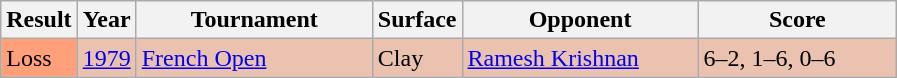<table class="sortable wikitable">
<tr>
<th style="width:40px;">Result</th>
<th style="width:30px;">Year</th>
<th style="width:150px;">Tournament</th>
<th style="width:50px;">Surface</th>
<th style="width:150px;">Opponent</th>
<th style="width:125px;" class="unsortable">Score</th>
</tr>
<tr style="background:#ebc2af;">
<td style="background:#ffa07a;">Loss</td>
<td><a href='#'>1979</a></td>
<td><a href='#'>French Open</a></td>
<td>Clay</td>
<td> <a href='#'>Ramesh Krishnan</a></td>
<td>6–2, 1–6, 0–6</td>
</tr>
</table>
